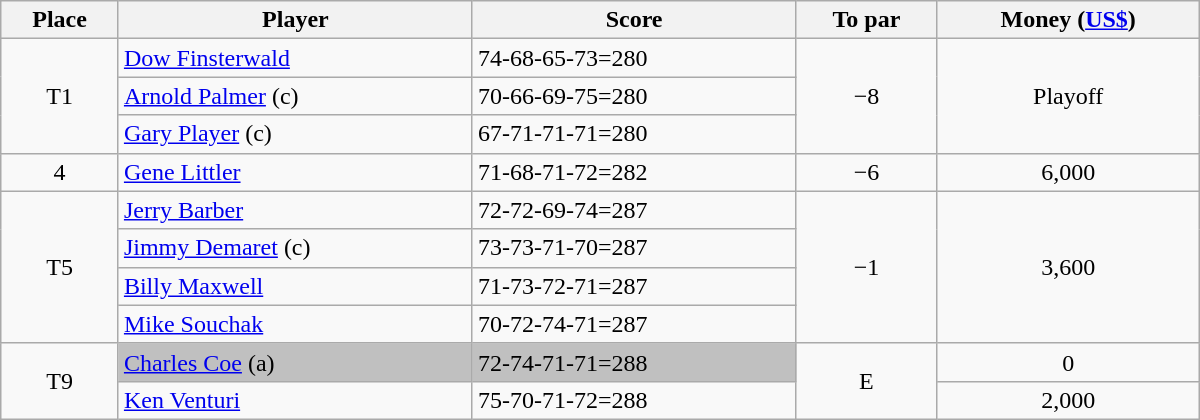<table class="wikitable" style="width:50em;margin-bottom:0;">
<tr>
<th>Place</th>
<th>Player</th>
<th>Score</th>
<th>To par</th>
<th>Money (<a href='#'>US$</a>)</th>
</tr>
<tr>
<td rowspan=3 align=center>T1</td>
<td> <a href='#'>Dow Finsterwald</a></td>
<td>74-68-65-73=280</td>
<td rowspan=3 align=center>−8</td>
<td rowspan=3 align=center>Playoff</td>
</tr>
<tr>
<td> <a href='#'>Arnold Palmer</a> (c)</td>
<td>70-66-69-75=280</td>
</tr>
<tr>
<td> <a href='#'>Gary Player</a> (c)</td>
<td>67-71-71-71=280</td>
</tr>
<tr>
<td align=center>4</td>
<td> <a href='#'>Gene Littler</a></td>
<td>71-68-71-72=282</td>
<td align=center>−6</td>
<td align=center>6,000</td>
</tr>
<tr>
<td rowspan=4 align=center>T5</td>
<td> <a href='#'>Jerry Barber</a></td>
<td>72-72-69-74=287</td>
<td rowspan=4 align=center>−1</td>
<td rowspan=4 align=center>3,600</td>
</tr>
<tr>
<td> <a href='#'>Jimmy Demaret</a> (c)</td>
<td>73-73-71-70=287</td>
</tr>
<tr>
<td> <a href='#'>Billy Maxwell</a></td>
<td>71-73-72-71=287</td>
</tr>
<tr>
<td> <a href='#'>Mike Souchak</a></td>
<td>70-72-74-71=287</td>
</tr>
<tr>
<td rowspan=2 align=center>T9</td>
<td style="background:silver"> <a href='#'>Charles Coe</a> (a)</td>
<td style="background:silver">72-74-71-71=288</td>
<td rowspan=2 align=center>E</td>
<td align=center>0</td>
</tr>
<tr>
<td> <a href='#'>Ken Venturi</a></td>
<td>75-70-71-72=288</td>
<td align=center>2,000</td>
</tr>
</table>
